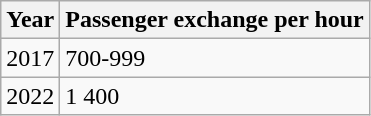<table class="wikitable">
<tr>
<th>Year</th>
<th>Passenger exchange per hour</th>
</tr>
<tr>
<td>2017</td>
<td>700-999</td>
</tr>
<tr>
<td>2022</td>
<td>1 400</td>
</tr>
</table>
